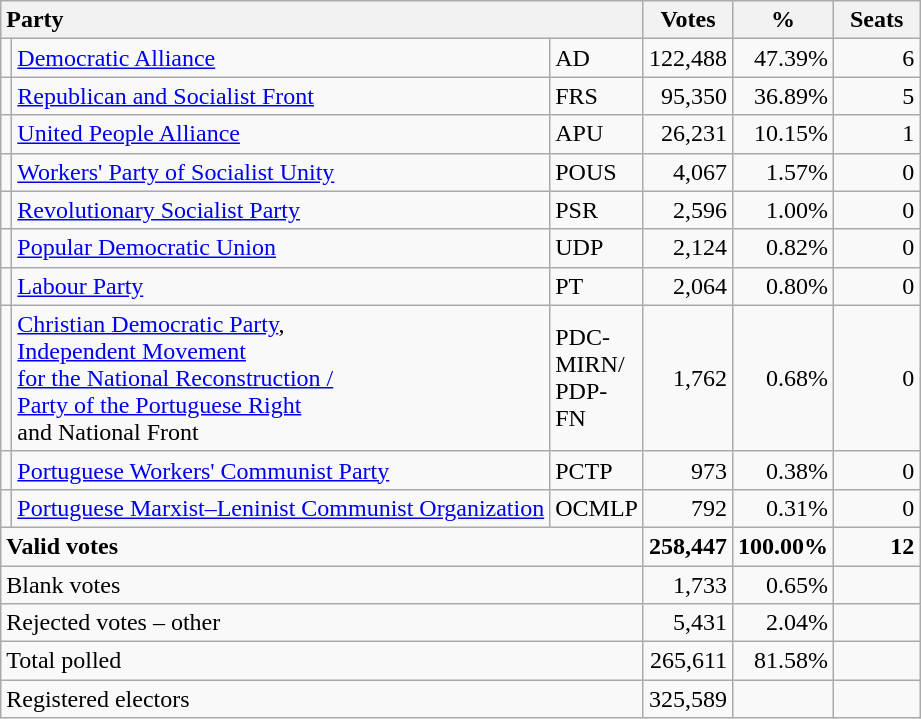<table class="wikitable" border="1" style="text-align:right;">
<tr>
<th style="text-align:left;" colspan=3>Party</th>
<th align=center width="50">Votes</th>
<th align=center width="50">%</th>
<th align=center width="50">Seats</th>
</tr>
<tr>
<td></td>
<td align=left><a href='#'>Democratic Alliance</a></td>
<td align=left>AD</td>
<td>122,488</td>
<td>47.39%</td>
<td>6</td>
</tr>
<tr>
<td></td>
<td align=left style="white-space: nowrap;"><a href='#'>Republican and Socialist Front</a></td>
<td align=left>FRS</td>
<td>95,350</td>
<td>36.89%</td>
<td>5</td>
</tr>
<tr>
<td></td>
<td align=left><a href='#'>United People Alliance</a></td>
<td align=left>APU</td>
<td>26,231</td>
<td>10.15%</td>
<td>1</td>
</tr>
<tr>
<td></td>
<td align=left><a href='#'>Workers' Party of Socialist Unity</a></td>
<td align=left>POUS</td>
<td>4,067</td>
<td>1.57%</td>
<td>0</td>
</tr>
<tr>
<td></td>
<td align=left><a href='#'>Revolutionary Socialist Party</a></td>
<td align=left>PSR</td>
<td>2,596</td>
<td>1.00%</td>
<td>0</td>
</tr>
<tr>
<td></td>
<td align=left><a href='#'>Popular Democratic Union</a></td>
<td align=left>UDP</td>
<td>2,124</td>
<td>0.82%</td>
<td>0</td>
</tr>
<tr>
<td></td>
<td align=left><a href='#'>Labour Party</a></td>
<td align=left>PT</td>
<td>2,064</td>
<td>0.80%</td>
<td>0</td>
</tr>
<tr>
<td></td>
<td align=left><a href='#'>Christian Democratic Party</a>,<br><a href='#'>Independent Movement<br>for the National Reconstruction /<br>Party of the Portuguese Right</a><br>and National Front</td>
<td align=left>PDC-<br>MIRN/<br>PDP-<br>FN</td>
<td>1,762</td>
<td>0.68%</td>
<td>0</td>
</tr>
<tr>
<td></td>
<td align=left><a href='#'>Portuguese Workers' Communist Party</a></td>
<td align=left>PCTP</td>
<td>973</td>
<td>0.38%</td>
<td>0</td>
</tr>
<tr>
<td></td>
<td align=left><a href='#'>Portuguese Marxist–Leninist Communist Organization</a></td>
<td align=left>OCMLP</td>
<td>792</td>
<td>0.31%</td>
<td>0</td>
</tr>
<tr style="font-weight:bold">
<td align=left colspan=3>Valid votes</td>
<td>258,447</td>
<td>100.00%</td>
<td>12</td>
</tr>
<tr>
<td align=left colspan=3>Blank votes</td>
<td>1,733</td>
<td>0.65%</td>
<td></td>
</tr>
<tr>
<td align=left colspan=3>Rejected votes – other</td>
<td>5,431</td>
<td>2.04%</td>
<td></td>
</tr>
<tr>
<td align=left colspan=3>Total polled</td>
<td>265,611</td>
<td>81.58%</td>
<td></td>
</tr>
<tr>
<td align=left colspan=3>Registered electors</td>
<td>325,589</td>
<td></td>
<td></td>
</tr>
</table>
